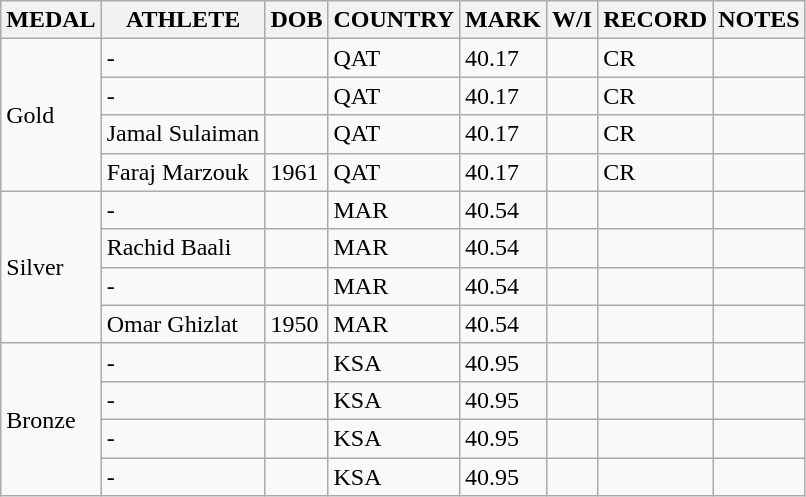<table class="wikitable">
<tr>
<th>MEDAL</th>
<th>ATHLETE</th>
<th>DOB</th>
<th>COUNTRY</th>
<th>MARK</th>
<th>W/I</th>
<th>RECORD</th>
<th>NOTES</th>
</tr>
<tr>
<td rowspan="4">Gold</td>
<td>-</td>
<td></td>
<td>QAT</td>
<td>40.17</td>
<td></td>
<td>CR</td>
<td></td>
</tr>
<tr>
<td>-</td>
<td></td>
<td>QAT</td>
<td>40.17</td>
<td></td>
<td>CR</td>
<td></td>
</tr>
<tr>
<td>Jamal Sulaiman</td>
<td></td>
<td>QAT</td>
<td>40.17</td>
<td></td>
<td>CR</td>
<td></td>
</tr>
<tr>
<td>Faraj Marzouk</td>
<td>1961</td>
<td>QAT</td>
<td>40.17</td>
<td></td>
<td>CR</td>
<td></td>
</tr>
<tr>
<td rowspan="4">Silver</td>
<td>-</td>
<td></td>
<td>MAR</td>
<td>40.54</td>
<td></td>
<td></td>
<td></td>
</tr>
<tr>
<td>Rachid Baali</td>
<td></td>
<td>MAR</td>
<td>40.54</td>
<td></td>
<td></td>
<td></td>
</tr>
<tr>
<td>-</td>
<td></td>
<td>MAR</td>
<td>40.54</td>
<td></td>
<td></td>
<td></td>
</tr>
<tr>
<td>Omar Ghizlat</td>
<td>1950</td>
<td>MAR</td>
<td>40.54</td>
<td></td>
<td></td>
<td></td>
</tr>
<tr>
<td rowspan="4">Bronze</td>
<td>-</td>
<td></td>
<td>KSA</td>
<td>40.95</td>
<td></td>
<td></td>
<td></td>
</tr>
<tr>
<td>-</td>
<td></td>
<td>KSA</td>
<td>40.95</td>
<td></td>
<td></td>
<td></td>
</tr>
<tr>
<td>-</td>
<td></td>
<td>KSA</td>
<td>40.95</td>
<td></td>
<td></td>
<td></td>
</tr>
<tr>
<td>-</td>
<td></td>
<td>KSA</td>
<td>40.95</td>
<td></td>
<td></td>
<td></td>
</tr>
</table>
